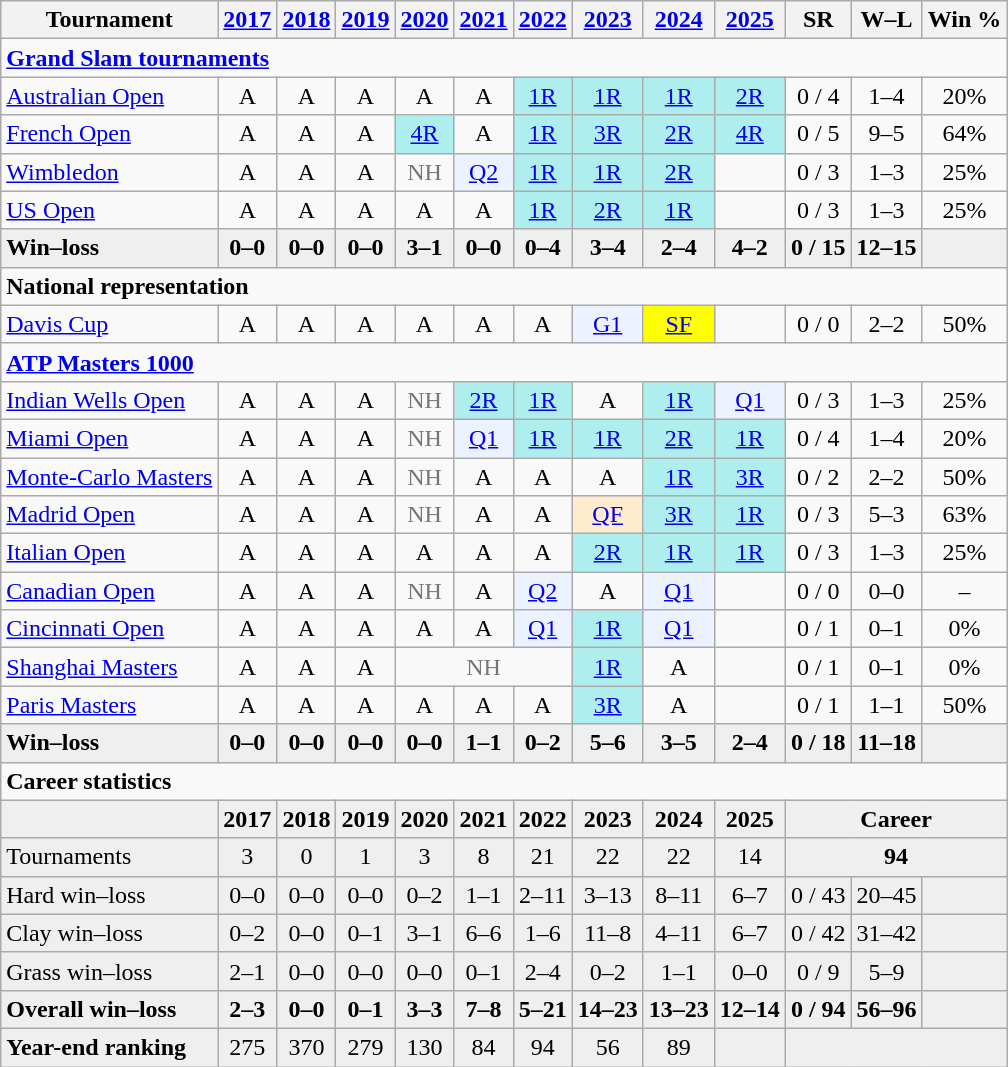<table class=wikitable style=text-align:center>
<tr>
<th>Tournament</th>
<th><a href='#'>2017</a></th>
<th><a href='#'>2018</a></th>
<th><a href='#'>2019</a></th>
<th><a href='#'>2020</a></th>
<th><a href='#'>2021</a></th>
<th><a href='#'>2022</a></th>
<th><a href='#'>2023</a></th>
<th><a href='#'>2024</a></th>
<th><a href='#'>2025</a></th>
<th>SR</th>
<th>W–L</th>
<th>Win %</th>
</tr>
<tr>
<td colspan="13" align="left"><strong><a href='#'>Grand Slam tournaments</a></strong></td>
</tr>
<tr>
<td align=left><a href='#'>Australian Open</a></td>
<td>A</td>
<td>A</td>
<td>A</td>
<td>A</td>
<td>A</td>
<td bgcolor=afeeee><a href='#'>1R</a></td>
<td bgcolor=afeeee><a href='#'>1R</a></td>
<td bgcolor=afeeee><a href='#'>1R</a></td>
<td bgcolor=afeeee><a href='#'>2R</a></td>
<td>0 / 4</td>
<td>1–4</td>
<td>20%</td>
</tr>
<tr>
<td align=left><a href='#'>French Open</a></td>
<td>A</td>
<td>A</td>
<td>A</td>
<td bgcolor=afeeee><a href='#'>4R</a></td>
<td>A</td>
<td bgcolor=afeeee><a href='#'>1R</a></td>
<td bgcolor=afeeee><a href='#'>3R</a></td>
<td bgcolor=afeeee><a href='#'>2R</a></td>
<td bgcolor=afeeee><a href='#'>4R</a></td>
<td>0 / 5</td>
<td>9–5</td>
<td>64%</td>
</tr>
<tr>
<td align=left><a href='#'>Wimbledon</a></td>
<td>A</td>
<td>A</td>
<td>A</td>
<td style=color:#767676>NH</td>
<td bgcolor=ecf2ff><a href='#'>Q2</a></td>
<td bgcolor=afeeee><a href='#'>1R</a></td>
<td bgcolor=afeeee><a href='#'>1R</a></td>
<td bgcolor=afeeee><a href='#'>2R</a></td>
<td></td>
<td>0 / 3</td>
<td>1–3</td>
<td>25%</td>
</tr>
<tr>
<td align=left><a href='#'>US Open</a></td>
<td>A</td>
<td>A</td>
<td>A</td>
<td>A</td>
<td>A</td>
<td bgcolor=afeeee><a href='#'>1R</a></td>
<td bgcolor=afeeee><a href='#'>2R</a></td>
<td bgcolor=afeeee><a href='#'>1R</a></td>
<td></td>
<td>0 / 3</td>
<td>1–3</td>
<td>25%</td>
</tr>
<tr style=font-weight:bold;background:#efefef>
<td style=text-align:left>Win–loss</td>
<td>0–0</td>
<td>0–0</td>
<td>0–0</td>
<td>3–1</td>
<td>0–0</td>
<td>0–4</td>
<td>3–4</td>
<td>2–4</td>
<td>4–2</td>
<td>0 / 15</td>
<td>12–15</td>
<td></td>
</tr>
<tr>
<td colspan="13" align="left"><strong>National representation</strong></td>
</tr>
<tr>
<td align=left><a href='#'>Davis Cup</a></td>
<td>A</td>
<td>A</td>
<td>A</td>
<td>A</td>
<td>A</td>
<td>A</td>
<td bgcolor=ecf2ff><a href='#'>G1</a></td>
<td bgcolor=yellow><a href='#'>SF</a></td>
<td></td>
<td>0 / 0</td>
<td>2–2</td>
<td>50%</td>
</tr>
<tr>
<td colspan="13" align="left"><strong><a href='#'>ATP Masters 1000</a></strong></td>
</tr>
<tr>
<td align=left><a href='#'>Indian Wells Open</a></td>
<td>A</td>
<td>A</td>
<td>A</td>
<td style=color:#767676>NH</td>
<td bgcolor=afeeee><a href='#'>2R</a></td>
<td bgcolor=afeeee><a href='#'>1R</a></td>
<td>A</td>
<td bgcolor=afeeee><a href='#'>1R</a></td>
<td bgcolor=ecf2ff><a href='#'>Q1</a></td>
<td>0 / 3</td>
<td>1–3</td>
<td>25%</td>
</tr>
<tr>
<td align=left><a href='#'>Miami Open</a></td>
<td>A</td>
<td>A</td>
<td>A</td>
<td style=color:#767676>NH</td>
<td bgcolor=ecf2ff><a href='#'>Q1</a></td>
<td bgcolor=afeeee><a href='#'>1R</a></td>
<td bgcolor=afeeee><a href='#'>1R</a></td>
<td bgcolor=afeeee><a href='#'>2R</a></td>
<td bgcolor=afeeee><a href='#'>1R</a></td>
<td>0 / 4</td>
<td>1–4</td>
<td>20%</td>
</tr>
<tr>
<td align=left><a href='#'>Monte-Carlo Masters</a></td>
<td>A</td>
<td>A</td>
<td>A</td>
<td style=color:#767676>NH</td>
<td>A</td>
<td>A</td>
<td>A</td>
<td bgcolor=afeeee><a href='#'>1R</a></td>
<td bgcolor=afeeee><a href='#'>3R</a></td>
<td>0 / 2</td>
<td>2–2</td>
<td>50%</td>
</tr>
<tr>
<td align=left><a href='#'>Madrid Open</a></td>
<td>A</td>
<td>A</td>
<td>A</td>
<td style=color:#767676>NH</td>
<td>A</td>
<td>A</td>
<td bgcolor=ffebcd><a href='#'>QF</a></td>
<td bgcolor=afeeee><a href='#'>3R</a></td>
<td bgcolor=afeeee><a href='#'>1R</a></td>
<td>0 / 3</td>
<td>5–3</td>
<td>63%</td>
</tr>
<tr>
<td align=left><a href='#'>Italian Open</a></td>
<td>A</td>
<td>A</td>
<td>A</td>
<td>A</td>
<td>A</td>
<td>A</td>
<td bgcolor=afeeee><a href='#'>2R</a></td>
<td bgcolor=afeeee><a href='#'>1R</a></td>
<td bgcolor=afeeee><a href='#'>1R</a></td>
<td>0 / 3</td>
<td>1–3</td>
<td>25%</td>
</tr>
<tr>
<td align=left><a href='#'>Canadian Open</a></td>
<td>A</td>
<td>A</td>
<td>A</td>
<td style=color:#767676>NH</td>
<td>A</td>
<td bgcolor=ecf2ff><a href='#'>Q2</a></td>
<td>A</td>
<td bgcolor=ecf2ff><a href='#'>Q1</a></td>
<td></td>
<td>0 / 0</td>
<td>0–0</td>
<td>–</td>
</tr>
<tr>
<td align=left><a href='#'>Cincinnati Open</a></td>
<td>A</td>
<td>A</td>
<td>A</td>
<td>A</td>
<td>A</td>
<td bgcolor=ecf2ff><a href='#'>Q1</a></td>
<td bgcolor=afeeee><a href='#'>1R</a></td>
<td bgcolor=ecf2ff><a href='#'>Q1</a></td>
<td></td>
<td>0 / 1</td>
<td>0–1</td>
<td>0%</td>
</tr>
<tr>
<td align=left><a href='#'>Shanghai Masters</a></td>
<td>A</td>
<td>A</td>
<td>A</td>
<td colspan=3 style=color:#767676>NH</td>
<td bgcolor=afeeee><a href='#'>1R</a></td>
<td>A</td>
<td></td>
<td>0 / 1</td>
<td>0–1</td>
<td>0%</td>
</tr>
<tr>
<td align=left><a href='#'>Paris Masters</a></td>
<td>A</td>
<td>A</td>
<td>A</td>
<td>A</td>
<td>A</td>
<td>A</td>
<td bgcolor=afeeee><a href='#'>3R</a></td>
<td>A</td>
<td></td>
<td>0 / 1</td>
<td>1–1</td>
<td>50%</td>
</tr>
<tr style=font-weight:bold;background:#efefef>
<td style=text-align:left>Win–loss</td>
<td>0–0</td>
<td>0–0</td>
<td>0–0</td>
<td>0–0</td>
<td>1–1</td>
<td>0–2</td>
<td>5–6</td>
<td>3–5</td>
<td>2–4</td>
<td>0 / 18</td>
<td>11–18</td>
<td></td>
</tr>
<tr>
<td colspan="13" style="text-align:left"><strong>Career statistics</strong></td>
</tr>
<tr style=font-weight:bold;background:#efefef>
<td></td>
<td>2017</td>
<td>2018</td>
<td>2019</td>
<td>2020</td>
<td>2021</td>
<td>2022</td>
<td>2023</td>
<td>2024</td>
<td>2025</td>
<td colspan="3">Career</td>
</tr>
<tr bgcolor=efefef>
<td style=text-align:left>Tournaments</td>
<td>3</td>
<td>0</td>
<td>1</td>
<td>3</td>
<td>8</td>
<td>21</td>
<td>22</td>
<td>22</td>
<td>14</td>
<td colspan="3"><strong>94</strong></td>
</tr>
<tr bgcolor=efefef>
<td style=text-align:left>Hard win–loss</td>
<td>0–0</td>
<td>0–0</td>
<td>0–0</td>
<td>0–2</td>
<td>1–1</td>
<td>2–11</td>
<td>3–13</td>
<td>8–11</td>
<td>6–7</td>
<td>0 / 43</td>
<td>20–45</td>
<td></td>
</tr>
<tr bgcolor=efefef>
<td style=text-align:left>Clay win–loss</td>
<td>0–2</td>
<td>0–0</td>
<td>0–1</td>
<td>3–1</td>
<td>6–6</td>
<td>1–6</td>
<td>11–8</td>
<td>4–11</td>
<td>6–7</td>
<td>0 / 42</td>
<td>31–42</td>
<td></td>
</tr>
<tr bgcolor=efefef>
<td style=text-align:left>Grass win–loss</td>
<td>2–1</td>
<td>0–0</td>
<td>0–0</td>
<td>0–0</td>
<td>0–1</td>
<td>2–4</td>
<td>0–2</td>
<td>1–1</td>
<td>0–0</td>
<td>0 / 9</td>
<td>5–9</td>
<td></td>
</tr>
<tr style=font-weight:bold;background:#efefef>
<td style=text-align:left>Overall win–loss</td>
<td>2–3</td>
<td>0–0</td>
<td>0–1</td>
<td>3–3</td>
<td>7–8</td>
<td>5–21</td>
<td>14–23</td>
<td>13–23</td>
<td>12–14</td>
<td>0 / 94</td>
<td>56–96</td>
<td></td>
</tr>
<tr bgcolor=efefef>
<td style=text-align:left><strong>Year-end ranking</strong></td>
<td>275</td>
<td>370</td>
<td>279</td>
<td>130</td>
<td>84</td>
<td>94</td>
<td>56</td>
<td>89</td>
<td></td>
<td colspan="3"></td>
</tr>
</table>
